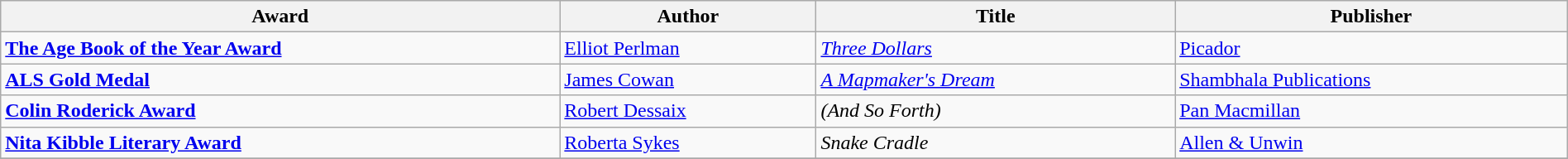<table class="wikitable" width=100%>
<tr>
<th>Award</th>
<th>Author</th>
<th>Title</th>
<th>Publisher</th>
</tr>
<tr>
<td><strong><a href='#'>The Age Book of the Year Award</a></strong></td>
<td><a href='#'>Elliot Perlman</a></td>
<td><em><a href='#'>Three Dollars</a></em></td>
<td><a href='#'>Picador</a></td>
</tr>
<tr>
<td><strong><a href='#'>ALS Gold Medal</a></strong></td>
<td><a href='#'>James Cowan</a></td>
<td><em><a href='#'>A Mapmaker's Dream</a></em></td>
<td><a href='#'>Shambhala Publications</a></td>
</tr>
<tr>
<td><strong><a href='#'>Colin Roderick Award</a></strong></td>
<td><a href='#'>Robert Dessaix</a></td>
<td><em>(And So Forth)</em></td>
<td><a href='#'>Pan Macmillan</a></td>
</tr>
<tr>
<td><strong><a href='#'>Nita Kibble Literary Award</a></strong></td>
<td><a href='#'>Roberta Sykes</a></td>
<td><em>Snake Cradle</em></td>
<td><a href='#'>Allen & Unwin</a></td>
</tr>
<tr>
</tr>
</table>
